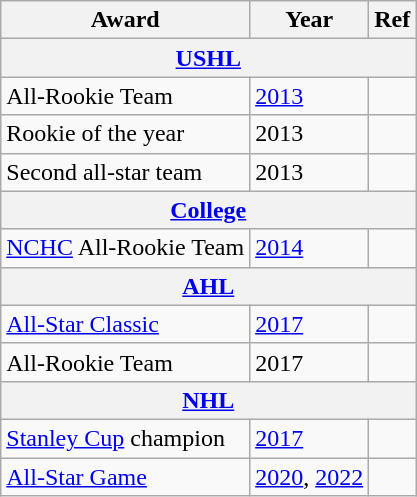<table class="wikitable">
<tr>
<th>Award</th>
<th>Year</th>
<th>Ref</th>
</tr>
<tr>
<th colspan="3"><a href='#'>USHL</a></th>
</tr>
<tr>
<td>All-Rookie Team</td>
<td><a href='#'>2013</a></td>
<td></td>
</tr>
<tr>
<td>Rookie of the year</td>
<td>2013</td>
<td></td>
</tr>
<tr>
<td>Second all-star team</td>
<td>2013</td>
<td></td>
</tr>
<tr>
<th colspan="3"><a href='#'>College</a></th>
</tr>
<tr>
<td><a href='#'>NCHC</a> All-Rookie Team</td>
<td><a href='#'>2014</a></td>
<td></td>
</tr>
<tr>
<th colspan="3"><a href='#'>AHL</a></th>
</tr>
<tr>
<td><a href='#'>All-Star Classic</a></td>
<td><a href='#'>2017</a></td>
<td></td>
</tr>
<tr>
<td>All-Rookie Team</td>
<td>2017</td>
<td></td>
</tr>
<tr>
<th colspan="3"><a href='#'>NHL</a></th>
</tr>
<tr>
<td><a href='#'>Stanley Cup</a> champion</td>
<td><a href='#'>2017</a></td>
<td></td>
</tr>
<tr>
<td><a href='#'>All-Star Game</a></td>
<td><a href='#'>2020</a>, <a href='#'>2022</a></td>
<td></td>
</tr>
</table>
